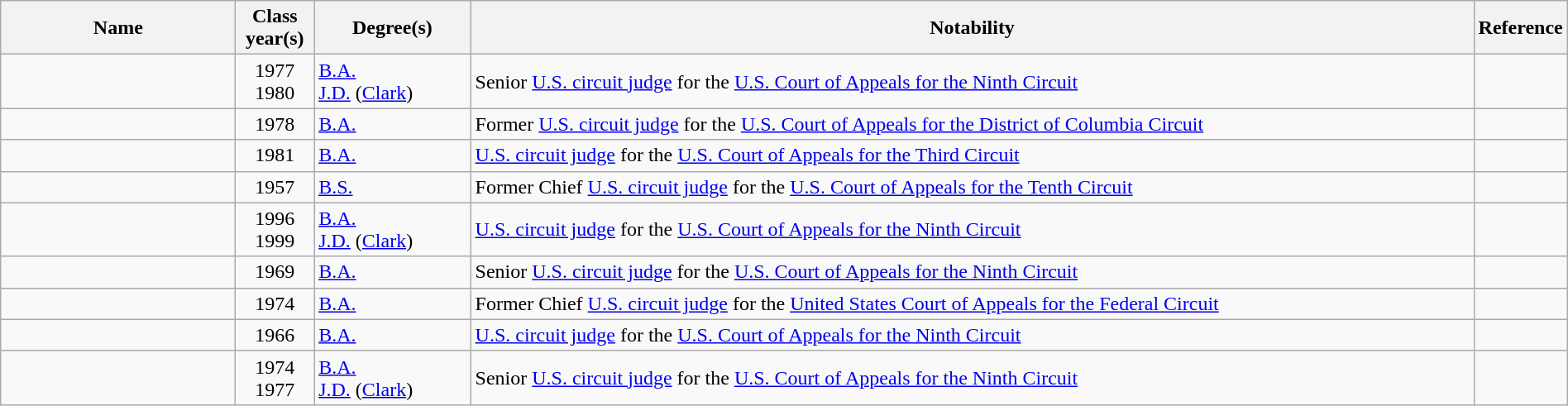<table class="wikitable sortable" style="width:100%">
<tr>
<th style="width:15%;">Name</th>
<th style="width:5%;">Class year(s)</th>
<th style="width:10%;">Degree(s)</th>
<th style="width:*;" class="unsortable">Notability</th>
<th style="width:5%;" class="unsortable">Reference</th>
</tr>
<tr>
<td></td>
<td style="text-align:center;">1977<br>1980</td>
<td><a href='#'>B.A.</a><br><a href='#'>J.D.</a> (<a href='#'>Clark</a>)</td>
<td>Senior <a href='#'>U.S. circuit judge</a> for the <a href='#'>U.S. Court of Appeals for the Ninth Circuit</a></td>
<td style="text-align:center;"></td>
</tr>
<tr>
<td></td>
<td style="text-align:center;">1978</td>
<td><a href='#'>B.A.</a></td>
<td>Former <a href='#'>U.S. circuit judge</a> for the <a href='#'>U.S. Court of Appeals for the District of Columbia Circuit</a></td>
<td style="text-align:center;"></td>
</tr>
<tr>
<td></td>
<td style="text-align:center;">1981</td>
<td><a href='#'>B.A.</a></td>
<td><a href='#'>U.S. circuit judge</a> for the <a href='#'>U.S. Court of Appeals for the Third Circuit</a></td>
<td style="text-align:center;"></td>
</tr>
<tr>
<td></td>
<td style="text-align:center;">1957</td>
<td><a href='#'>B.S.</a></td>
<td>Former Chief <a href='#'>U.S. circuit judge</a> for the <a href='#'>U.S. Court of Appeals for the Tenth Circuit</a></td>
<td style="text-align:center;"></td>
</tr>
<tr>
<td></td>
<td style="text-align:center;">1996<br>1999</td>
<td><a href='#'>B.A.</a><br><a href='#'>J.D.</a> (<a href='#'>Clark</a>)</td>
<td><a href='#'>U.S. circuit judge</a> for the <a href='#'>U.S. Court of Appeals for the Ninth Circuit</a></td>
<td style="text-align:center;"></td>
</tr>
<tr>
<td></td>
<td style="text-align:center;">1969</td>
<td><a href='#'>B.A.</a></td>
<td>Senior <a href='#'>U.S. circuit judge</a> for the <a href='#'>U.S. Court of Appeals for the Ninth Circuit</a></td>
<td style="text-align:center;"></td>
</tr>
<tr>
<td></td>
<td style="text-align:center;">1974</td>
<td><a href='#'>B.A.</a></td>
<td>Former Chief <a href='#'>U.S. circuit judge</a> for the <a href='#'>United States Court of Appeals for the Federal Circuit</a></td>
<td style="text-align:center;"></td>
</tr>
<tr>
<td></td>
<td style="text-align:center;">1966</td>
<td><a href='#'>B.A.</a></td>
<td><a href='#'>U.S. circuit judge</a> for the <a href='#'>U.S. Court of Appeals for the Ninth Circuit</a></td>
<td style="text-align:center;"></td>
</tr>
<tr>
<td></td>
<td style="text-align:center;">1974<br>1977</td>
<td><a href='#'>B.A.</a><br><a href='#'>J.D.</a> (<a href='#'>Clark</a>)</td>
<td>Senior <a href='#'>U.S. circuit judge</a> for the <a href='#'>U.S. Court of Appeals for the Ninth Circuit</a></td>
<td style="text-align:center;"></td>
</tr>
</table>
